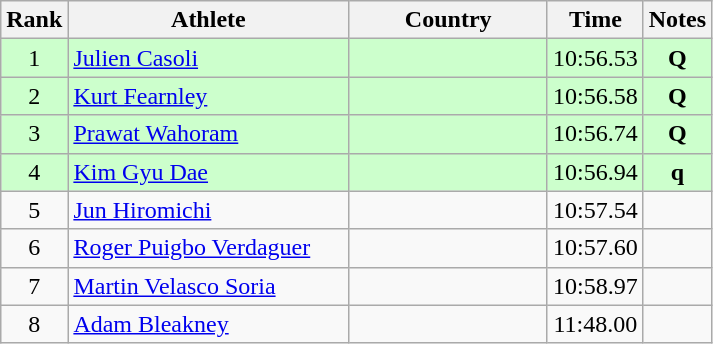<table class="wikitable sortable" style="text-align:center">
<tr>
<th>Rank</th>
<th style="width:180px">Athlete</th>
<th style="width:125px">Country</th>
<th>Time</th>
<th>Notes</th>
</tr>
<tr style="background:#cfc;">
<td>1</td>
<td style="text-align:left;"><a href='#'>Julien Casoli</a></td>
<td style="text-align:left;"></td>
<td>10:56.53</td>
<td><strong>Q</strong></td>
</tr>
<tr style="background:#cfc;">
<td>2</td>
<td style="text-align:left;"><a href='#'>Kurt Fearnley</a></td>
<td style="text-align:left;"></td>
<td>10:56.58</td>
<td><strong>Q</strong></td>
</tr>
<tr style="background:#cfc;">
<td>3</td>
<td style="text-align:left;"><a href='#'>Prawat Wahoram</a></td>
<td style="text-align:left;"></td>
<td>10:56.74</td>
<td><strong>Q</strong></td>
</tr>
<tr style="background:#cfc;">
<td>4</td>
<td style="text-align:left;"><a href='#'>Kim Gyu Dae</a></td>
<td style="text-align:left;"></td>
<td>10:56.94</td>
<td><strong>q</strong></td>
</tr>
<tr>
<td>5</td>
<td style="text-align:left;"><a href='#'>Jun Hiromichi</a></td>
<td style="text-align:left;"></td>
<td>10:57.54</td>
<td></td>
</tr>
<tr>
<td>6</td>
<td style="text-align:left;"><a href='#'>Roger Puigbo Verdaguer</a></td>
<td style="text-align:left;"></td>
<td>10:57.60</td>
<td></td>
</tr>
<tr>
<td>7</td>
<td style="text-align:left;"><a href='#'>Martin Velasco Soria</a></td>
<td style="text-align:left;"></td>
<td>10:58.97</td>
<td></td>
</tr>
<tr>
<td>8</td>
<td style="text-align:left;"><a href='#'>Adam Bleakney</a></td>
<td style="text-align:left;"></td>
<td>11:48.00</td>
<td></td>
</tr>
</table>
